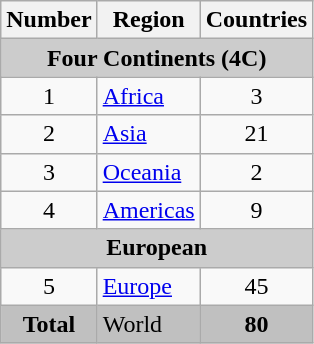<table class="wikitable sortable">
<tr>
<th>Number</th>
<th>Region</th>
<th>Countries</th>
</tr>
<tr>
<td colspan="3" bgcolor="#cccccc"align=center><strong>Four Continents (4C)</strong></td>
</tr>
<tr>
<td align=center>1</td>
<td><a href='#'>Africa</a></td>
<td align=center>3</td>
</tr>
<tr>
<td align=center>2</td>
<td><a href='#'>Asia</a></td>
<td align=center>21</td>
</tr>
<tr>
<td align=center>3</td>
<td><a href='#'>Oceania</a></td>
<td align=center>2</td>
</tr>
<tr>
<td align=center>4</td>
<td><a href='#'>Americas</a></td>
<td align=center>9</td>
</tr>
<tr>
<td colspan="3" bgcolor="#cccccc"align=center><strong>European</strong></td>
</tr>
<tr>
<td align=center>5</td>
<td><a href='#'>Europe</a></td>
<td align=center>45</td>
</tr>
<tr style="background:silver;">
<td align=center><strong>Total</strong></td>
<td>World</td>
<td align=center><strong>80</strong></td>
</tr>
</table>
